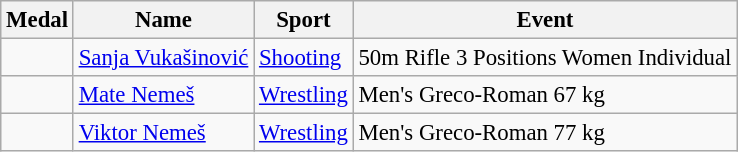<table class="wikitable sortable" style="font-size: 95%;">
<tr>
<th>Medal</th>
<th>Name</th>
<th>Sport</th>
<th>Event</th>
</tr>
<tr>
<td></td>
<td><a href='#'>Sanja Vukašinović</a></td>
<td><a href='#'>Shooting</a></td>
<td>50m Rifle 3 Positions Women Individual</td>
</tr>
<tr>
<td></td>
<td><a href='#'>Mate Nemeš</a></td>
<td><a href='#'>Wrestling</a></td>
<td>Men's Greco-Roman 67 kg</td>
</tr>
<tr>
<td></td>
<td><a href='#'>Viktor Nemeš</a></td>
<td><a href='#'>Wrestling</a></td>
<td>Men's Greco-Roman 77 kg</td>
</tr>
</table>
